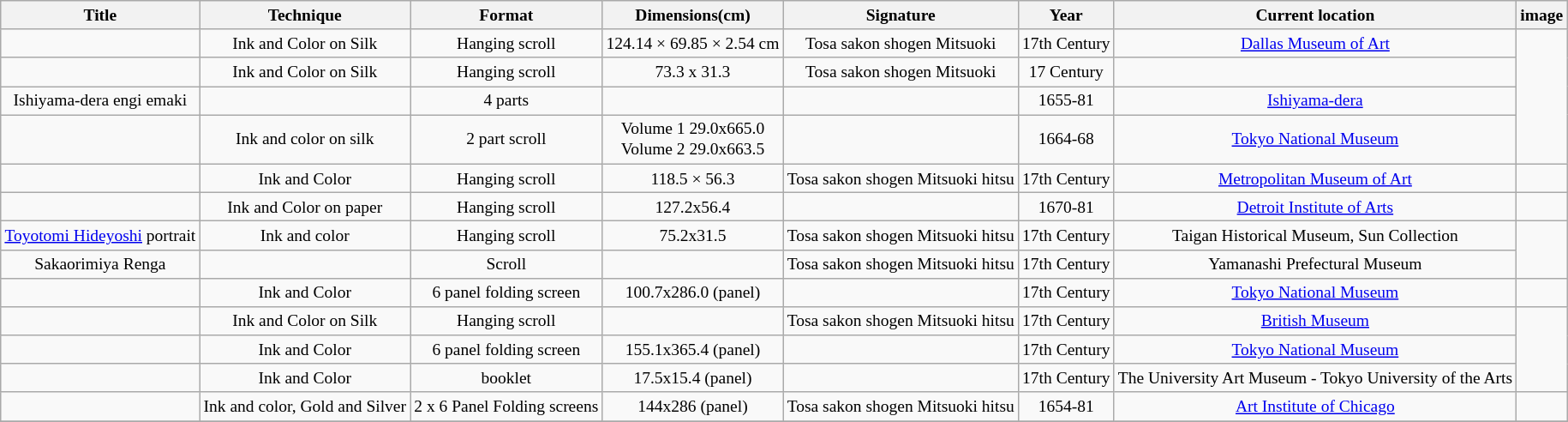<table class="wikitable sortable" style="text-align:center; font-size:small">
<tr>
<th>Title</th>
<th>Technique</th>
<th>Format</th>
<th>Dimensions(cm)</th>
<th>Signature</th>
<th>Year</th>
<th>Current location</th>
<th>image</th>
</tr>
<tr>
<td></td>
<td>Ink and Color on Silk</td>
<td>Hanging scroll</td>
<td>124.14 × 69.85 × 2.54 cm</td>
<td>Tosa sakon shogen Mitsuoki</td>
<td>17th Century</td>
<td><a href='#'>Dallas Museum of Art</a></td>
</tr>
<tr>
<td></td>
<td>Ink and Color on Silk</td>
<td>Hanging scroll</td>
<td>73.3 x 31.3</td>
<td>Tosa sakon shogen Mitsuoki</td>
<td>17 Century</td>
<td></td>
</tr>
<tr>
<td>Ishiyama-dera engi emaki</td>
<td></td>
<td>4 parts</td>
<td></td>
<td></td>
<td>1655-81</td>
<td><a href='#'>Ishiyama-dera</a></td>
</tr>
<tr>
<td></td>
<td>Ink and color on silk</td>
<td>2 part scroll</td>
<td>Volume 1 29.0x665.0<br>Volume 2 29.0x663.5</td>
<td></td>
<td>1664-68</td>
<td><a href='#'>Tokyo National Museum</a></td>
</tr>
<tr>
<td></td>
<td>Ink and Color</td>
<td>Hanging scroll</td>
<td>118.5 × 56.3</td>
<td>Tosa sakon shogen Mitsuoki hitsu</td>
<td>17th Century</td>
<td><a href='#'>Metropolitan Museum of Art</a></td>
<td></td>
</tr>
<tr>
<td></td>
<td>Ink and Color on paper</td>
<td>Hanging scroll</td>
<td>127.2x56.4</td>
<td></td>
<td>1670-81</td>
<td><a href='#'>Detroit Institute of Arts</a></td>
<td></td>
</tr>
<tr>
<td><a href='#'>Toyotomi Hideyoshi</a> portrait</td>
<td>Ink and color</td>
<td>Hanging scroll</td>
<td>75.2x31.5</td>
<td>Tosa sakon shogen Mitsuoki hitsu</td>
<td>17th Century</td>
<td>Taigan Historical Museum, Sun Collection</td>
</tr>
<tr>
<td>Sakaorimiya Renga</td>
<td></td>
<td>Scroll</td>
<td></td>
<td>Tosa sakon shogen Mitsuoki hitsu</td>
<td>17th Century</td>
<td>Yamanashi Prefectural Museum</td>
</tr>
<tr>
<td></td>
<td>Ink and Color</td>
<td>6 panel folding screen</td>
<td>100.7x286.0 (panel)</td>
<td></td>
<td>17th Century</td>
<td><a href='#'>Tokyo National Museum</a></td>
<td></td>
</tr>
<tr>
<td></td>
<td>Ink and Color on Silk</td>
<td>Hanging scroll</td>
<td></td>
<td>Tosa sakon shogen Mitsuoki hitsu</td>
<td>17th Century</td>
<td><a href='#'>British Museum</a></td>
</tr>
<tr>
<td></td>
<td>Ink and Color</td>
<td>6 panel folding screen</td>
<td>155.1x365.4 (panel)</td>
<td></td>
<td>17th Century</td>
<td><a href='#'>Tokyo National Museum</a></td>
</tr>
<tr>
<td></td>
<td>Ink and Color</td>
<td>booklet</td>
<td>17.5x15.4 (panel)</td>
<td></td>
<td>17th Century</td>
<td>The University Art Museum - Tokyo University of the Arts</td>
</tr>
<tr>
<td></td>
<td>Ink and color, Gold and Silver</td>
<td>2 x 6 Panel Folding screens</td>
<td>144x286 (panel)</td>
<td>Tosa sakon shogen Mitsuoki hitsu</td>
<td>1654-81</td>
<td><a href='#'>Art Institute of Chicago</a></td>
<td></td>
</tr>
<tr>
</tr>
</table>
